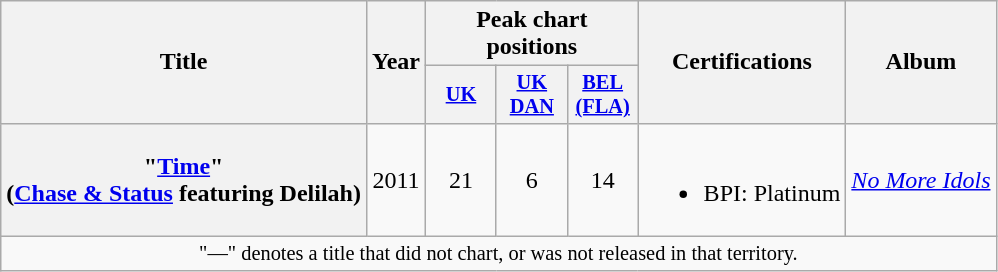<table class="wikitable plainrowheaders" style="text-align:center;">
<tr>
<th scope="col" rowspan="2">Title</th>
<th scope="col" rowspan="2">Year</th>
<th scope="col" colspan="3">Peak chart positions</th>
<th scope="col" rowspan="2">Certifications</th>
<th scope="col" rowspan="2">Album</th>
</tr>
<tr>
<th scope="col" style="width:3em;font-size:85%;"><a href='#'>UK</a><br></th>
<th scope="col" style="width:3em;font-size:85%;"><a href='#'>UK DAN</a><br></th>
<th scope="col" style="width:3em;font-size:85%;"><a href='#'>BEL (FLA)</a><br></th>
</tr>
<tr>
<th scope="row">"<a href='#'>Time</a>"<br><span>(<a href='#'>Chase & Status</a> featuring Delilah)</span></th>
<td>2011</td>
<td>21</td>
<td>6</td>
<td>14</td>
<td><br><ul><li>BPI: Platinum</li></ul></td>
<td><em><a href='#'>No More Idols</a></em></td>
</tr>
<tr>
<td colspan="7" style="font-size:85%">"—" denotes a title that did not chart, or was not released in that territory.</td>
</tr>
</table>
